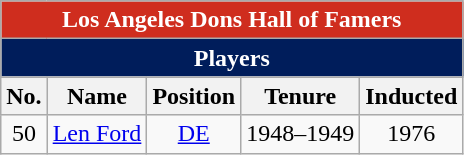<table class="wikitable" style="text-align:center">
<tr>
<th colspan="5" style="color:white; background-color:#CF2D1E;">Los Angeles Dons Hall of Famers</th>
</tr>
<tr>
<th colspan="5" style="color:white; background-color:#001D5B;">Players</th>
</tr>
<tr>
<th>No.</th>
<th>Name</th>
<th>Position</th>
<th>Tenure</th>
<th>Inducted</th>
</tr>
<tr>
<td>50</td>
<td><a href='#'>Len Ford</a></td>
<td><a href='#'>DE</a></td>
<td>1948–1949</td>
<td>1976</td>
</tr>
</table>
